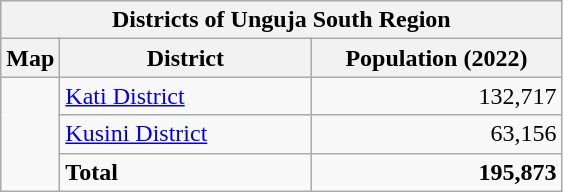<table class="wikitable">
<tr>
<th colspan="3">Districts of Unguja South Region</th>
</tr>
<tr style="text-align:center;">
<th>Map</th>
<th style="width: 10em">District</th>
<th style="width: 10em">Population (2022)</th>
</tr>
<tr>
<td rowspan= 3></td>
<td><a href='#'>Kati District</a></td>
<td style="text-align:right;">132,717</td>
</tr>
<tr>
<td><a href='#'>Kusini District</a></td>
<td style="text-align:right;">63,156</td>
</tr>
<tr>
<td><strong>Total</strong></td>
<td style="text-align:right;"><strong>195,873</strong></td>
</tr>
</table>
